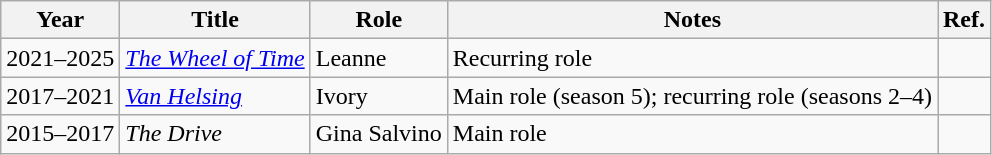<table class="wikitable sortable">
<tr>
<th>Year</th>
<th>Title</th>
<th>Role</th>
<th>Notes</th>
<th>Ref.</th>
</tr>
<tr>
<td>2021–2025</td>
<td><em><a href='#'>The Wheel of Time</a></em></td>
<td>Leanne</td>
<td>Recurring role</td>
<td></td>
</tr>
<tr>
<td>2017–2021</td>
<td><em><a href='#'>Van Helsing</a></em></td>
<td>Ivory</td>
<td>Main role (season 5); recurring role (seasons 2–4)</td>
<td></td>
</tr>
<tr>
<td>2015–2017</td>
<td><em>The Drive</em></td>
<td>Gina Salvino</td>
<td>Main role</td>
<td></td>
</tr>
</table>
